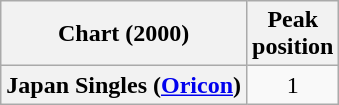<table class="wikitable plainrowheaders">
<tr>
<th>Chart (2000)</th>
<th>Peak<br>position</th>
</tr>
<tr>
<th scope="row">Japan Singles (<a href='#'>Oricon</a>)</th>
<td style="text-align:center;">1</td>
</tr>
</table>
